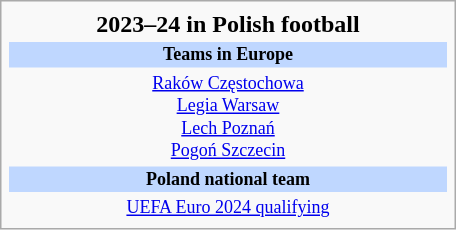<table class="infobox football" style="width: 19em; text-align: center;">
<tr>
<th colspan=3 style="font-size: 16px;">2023–24 in Polish football</th>
</tr>
<tr>
<td colspan=3 style="font-size: 12px; background: #BFD7FF;"><strong>Teams in Europe</strong></td>
</tr>
<tr>
<td colspan=3 style="font-size: 12px;"><a href='#'>Raków Częstochowa</a><br><a href='#'>Legia Warsaw</a><br><a href='#'>Lech Poznań</a><br><a href='#'>Pogoń Szczecin</a></td>
</tr>
<tr>
<td colspan=3 style="font-size: 12px; background: #BFD7FF;"><strong>Poland national team</strong></td>
</tr>
<tr>
<td colspan=3 style="font-size: 12px;"><a href='#'>UEFA Euro 2024 qualifying</a></td>
</tr>
</table>
